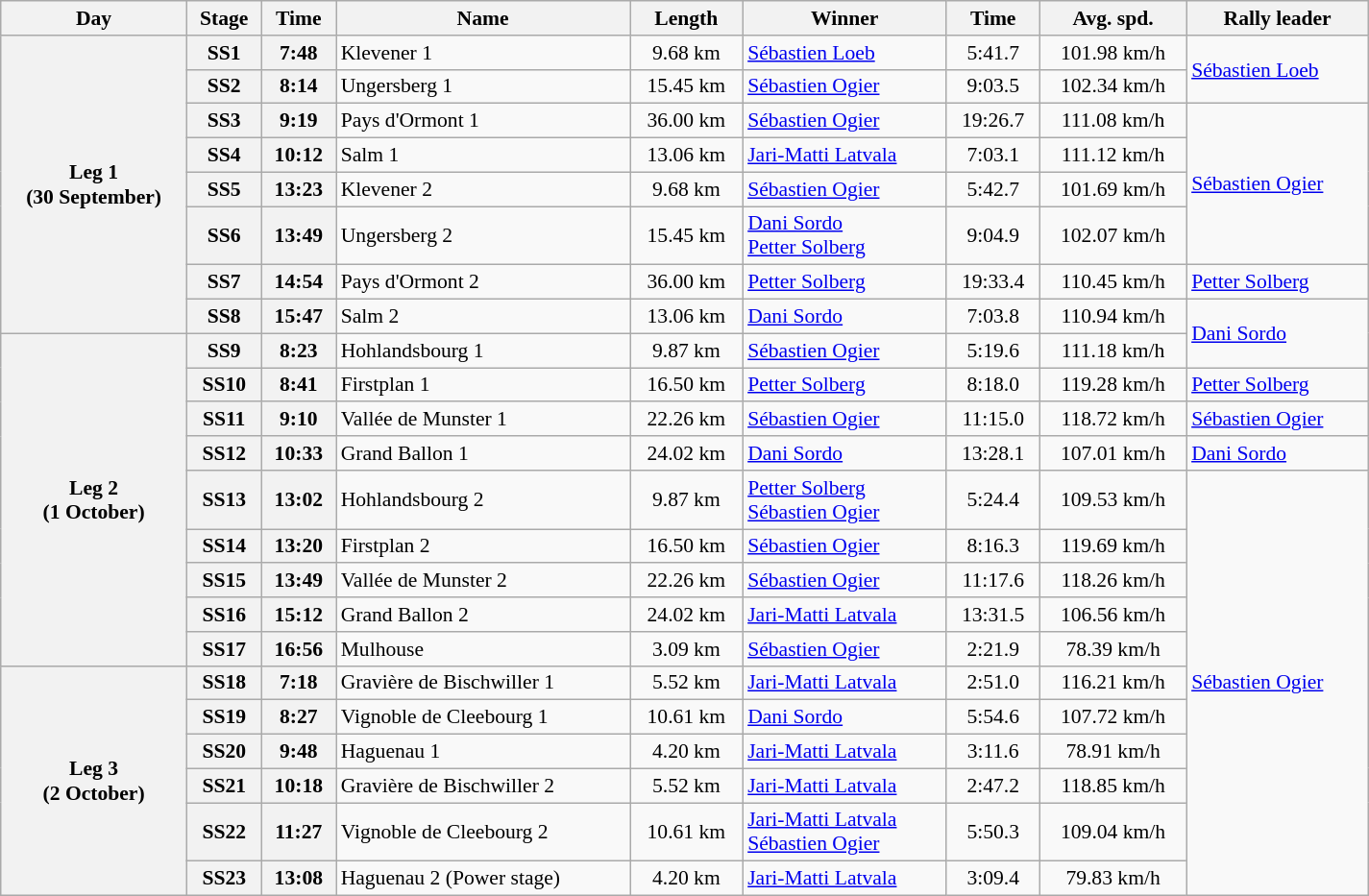<table class="wikitable" width=100% style="text-align: center; font-size: 90%; max-width: 950px;">
<tr>
<th>Day</th>
<th>Stage</th>
<th>Time</th>
<th>Name</th>
<th>Length</th>
<th>Winner</th>
<th>Time</th>
<th>Avg. spd.</th>
<th>Rally leader</th>
</tr>
<tr>
<th rowspan=8>Leg 1<br>(30 September)</th>
<th>SS1</th>
<th>7:48</th>
<td align=left>Klevener 1</td>
<td>9.68 km</td>
<td align=left> <a href='#'>Sébastien Loeb</a></td>
<td>5:41.7</td>
<td>101.98 km/h</td>
<td align=left rowspan=2> <a href='#'>Sébastien Loeb</a></td>
</tr>
<tr>
<th>SS2</th>
<th>8:14</th>
<td align=left>Ungersberg 1</td>
<td>15.45 km</td>
<td align=left> <a href='#'>Sébastien Ogier</a></td>
<td>9:03.5</td>
<td>102.34 km/h</td>
</tr>
<tr>
<th>SS3</th>
<th>9:19</th>
<td align=left>Pays d'Ormont 1</td>
<td>36.00 km</td>
<td align=left> <a href='#'>Sébastien Ogier</a></td>
<td>19:26.7</td>
<td>111.08 km/h</td>
<td align=left rowspan=4> <a href='#'>Sébastien Ogier</a></td>
</tr>
<tr>
<th>SS4</th>
<th>10:12</th>
<td align=left>Salm 1</td>
<td>13.06 km</td>
<td align=left> <a href='#'>Jari-Matti Latvala</a></td>
<td>7:03.1</td>
<td>111.12 km/h</td>
</tr>
<tr>
<th>SS5</th>
<th>13:23</th>
<td align=left>Klevener 2</td>
<td>9.68 km</td>
<td align=left> <a href='#'>Sébastien Ogier</a></td>
<td>5:42.7</td>
<td>101.69 km/h</td>
</tr>
<tr>
<th>SS6</th>
<th>13:49</th>
<td align=left>Ungersberg 2</td>
<td>15.45 km</td>
<td align=left> <a href='#'>Dani Sordo</a><br> <a href='#'>Petter Solberg</a></td>
<td>9:04.9</td>
<td>102.07 km/h</td>
</tr>
<tr>
<th>SS7</th>
<th>14:54</th>
<td align=left>Pays d'Ormont 2</td>
<td>36.00 km</td>
<td align=left> <a href='#'>Petter Solberg</a></td>
<td>19:33.4</td>
<td>110.45 km/h</td>
<td align=left> <a href='#'>Petter Solberg</a></td>
</tr>
<tr>
<th>SS8</th>
<th>15:47</th>
<td align=left>Salm 2</td>
<td>13.06 km</td>
<td align=left> <a href='#'>Dani Sordo</a></td>
<td>7:03.8</td>
<td>110.94 km/h</td>
<td align=left rowspan=2> <a href='#'>Dani Sordo</a></td>
</tr>
<tr>
<th rowspan=9>Leg 2<br>(1 October)</th>
<th>SS9</th>
<th>8:23</th>
<td align=left>Hohlandsbourg 1</td>
<td>9.87 km</td>
<td align=left> <a href='#'>Sébastien Ogier</a></td>
<td>5:19.6</td>
<td>111.18 km/h</td>
</tr>
<tr>
<th>SS10</th>
<th>8:41</th>
<td align=left>Firstplan 1</td>
<td>16.50 km</td>
<td align=left> <a href='#'>Petter Solberg</a></td>
<td>8:18.0</td>
<td>119.28 km/h</td>
<td align=left> <a href='#'>Petter Solberg</a></td>
</tr>
<tr>
<th>SS11</th>
<th>9:10</th>
<td align=left>Vallée de Munster 1</td>
<td>22.26 km</td>
<td align=left> <a href='#'>Sébastien Ogier</a></td>
<td>11:15.0</td>
<td>118.72 km/h</td>
<td align=left> <a href='#'>Sébastien Ogier</a></td>
</tr>
<tr>
<th>SS12</th>
<th>10:33</th>
<td align=left>Grand Ballon 1</td>
<td>24.02 km</td>
<td align=left> <a href='#'>Dani Sordo</a></td>
<td>13:28.1</td>
<td>107.01 km/h</td>
<td align=left> <a href='#'>Dani Sordo</a></td>
</tr>
<tr>
<th>SS13</th>
<th>13:02</th>
<td align=left>Hohlandsbourg 2</td>
<td>9.87 km</td>
<td align=left> <a href='#'>Petter Solberg</a><br> <a href='#'>Sébastien Ogier</a></td>
<td>5:24.4</td>
<td>109.53 km/h</td>
<td align=left rowspan=11> <a href='#'>Sébastien Ogier</a></td>
</tr>
<tr>
<th>SS14</th>
<th>13:20</th>
<td align=left>Firstplan 2</td>
<td>16.50 km</td>
<td align=left> <a href='#'>Sébastien Ogier</a></td>
<td>8:16.3</td>
<td>119.69 km/h</td>
</tr>
<tr>
<th>SS15</th>
<th>13:49</th>
<td align=left>Vallée de Munster 2</td>
<td>22.26 km</td>
<td align=left> <a href='#'>Sébastien Ogier</a></td>
<td>11:17.6</td>
<td>118.26 km/h</td>
</tr>
<tr>
<th>SS16</th>
<th>15:12</th>
<td align=left>Grand Ballon 2</td>
<td>24.02 km</td>
<td align=left> <a href='#'>Jari-Matti Latvala</a></td>
<td>13:31.5</td>
<td>106.56 km/h</td>
</tr>
<tr>
<th>SS17</th>
<th>16:56</th>
<td align=left>Mulhouse</td>
<td>3.09 km</td>
<td align=left> <a href='#'>Sébastien Ogier</a></td>
<td>2:21.9</td>
<td>78.39 km/h</td>
</tr>
<tr>
<th rowspan=6>Leg 3<br>(2 October)</th>
<th>SS18</th>
<th>7:18</th>
<td align=left>Gravière de Bischwiller 1</td>
<td>5.52 km</td>
<td align=left> <a href='#'>Jari-Matti Latvala</a></td>
<td>2:51.0</td>
<td>116.21 km/h</td>
</tr>
<tr>
<th>SS19</th>
<th>8:27</th>
<td align=left>Vignoble de Cleebourg 1</td>
<td>10.61 km</td>
<td align=left> <a href='#'>Dani Sordo</a></td>
<td>5:54.6</td>
<td>107.72 km/h</td>
</tr>
<tr>
<th>SS20</th>
<th>9:48</th>
<td align=left>Haguenau 1</td>
<td>4.20 km</td>
<td align=left> <a href='#'>Jari-Matti Latvala</a></td>
<td>3:11.6</td>
<td>78.91 km/h</td>
</tr>
<tr>
<th>SS21</th>
<th>10:18</th>
<td align=left>Gravière de Bischwiller 2</td>
<td>5.52 km</td>
<td align=left> <a href='#'>Jari-Matti Latvala</a></td>
<td>2:47.2</td>
<td>118.85 km/h</td>
</tr>
<tr>
<th>SS22</th>
<th>11:27</th>
<td align=left>Vignoble de Cleebourg 2</td>
<td>10.61 km</td>
<td align=left> <a href='#'>Jari-Matti Latvala</a><br> <a href='#'>Sébastien Ogier</a></td>
<td>5:50.3</td>
<td>109.04 km/h</td>
</tr>
<tr>
<th>SS23</th>
<th>13:08</th>
<td align=left>Haguenau 2 (Power stage)</td>
<td>4.20 km</td>
<td align=left> <a href='#'>Jari-Matti Latvala</a></td>
<td>3:09.4</td>
<td>79.83 km/h</td>
</tr>
</table>
